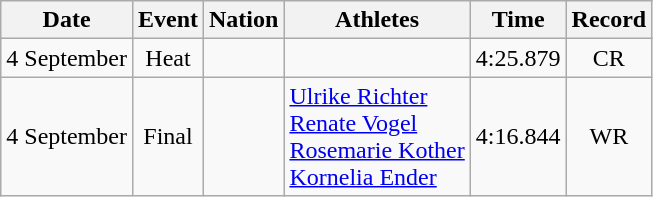<table class=wikitable style=text-align:center>
<tr>
<th>Date</th>
<th>Event</th>
<th>Nation</th>
<th>Athletes</th>
<th>Time</th>
<th>Record</th>
</tr>
<tr>
<td>4 September</td>
<td>Heat</td>
<td align=left></td>
<td align=left></td>
<td>4:25.879</td>
<td>CR</td>
</tr>
<tr>
<td>4 September</td>
<td>Final</td>
<td align=left></td>
<td align=left><a href='#'>Ulrike Richter</a><br><a href='#'>Renate Vogel</a><br><a href='#'>Rosemarie Kother</a><br><a href='#'>Kornelia Ender</a></td>
<td>4:16.844</td>
<td>WR</td>
</tr>
</table>
